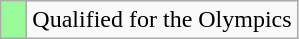<table class="wikitable">
<tr>
<td width=10px bgcolor="#98fb98"></td>
<td>Qualified for the Olympics</td>
</tr>
</table>
